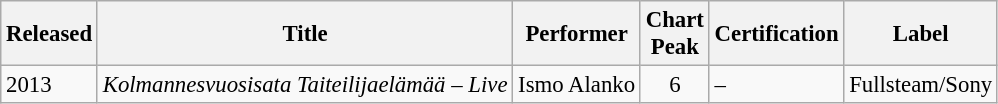<table class="wikitable" style="font-size: 95%;">
<tr>
<th>Released</th>
<th>Title</th>
<th>Performer</th>
<th>Chart <br>Peak</th>
<th>Certification</th>
<th>Label</th>
</tr>
<tr>
<td>2013</td>
<td><em>Kolmannesvuosisata Taiteilijaelämää – Live</em></td>
<td>Ismo Alanko</td>
<td align="center">6</td>
<td>–</td>
<td>Fullsteam/Sony</td>
</tr>
</table>
